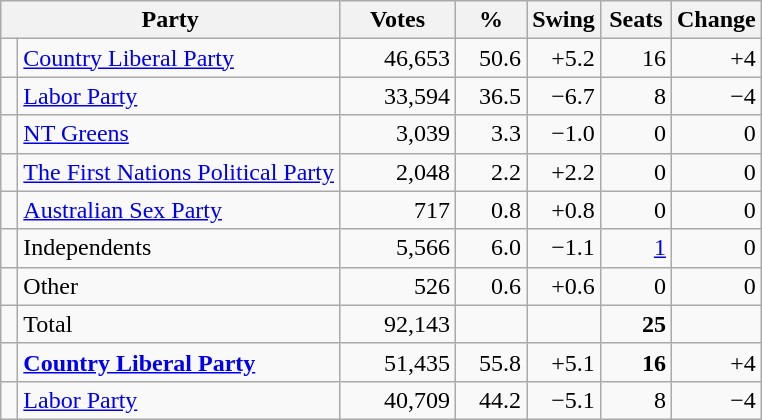<table class="wikitable">
<tr>
<th colspan=2 style="width:190px">Party</th>
<th style="width:70px;">Votes</th>
<th style="width:40px;">%</th>
<th style="width:40px;">Swing</th>
<th style="width:40px;">Seats</th>
<th style="width:40px;">Change</th>
</tr>
<tr>
<td> </td>
<td><a href='#'>Country Liberal Party</a></td>
<td align=right>46,653</td>
<td align=right>50.6</td>
<td align=right>+5.2</td>
<td align=right>16</td>
<td align=right>+4</td>
</tr>
<tr>
<td> </td>
<td><a href='#'>Labor Party</a></td>
<td align=right>33,594</td>
<td align=right>36.5</td>
<td align=right>−6.7</td>
<td align=right>8</td>
<td align=right>−4</td>
</tr>
<tr>
<td> </td>
<td><a href='#'>NT Greens</a></td>
<td align=right>3,039</td>
<td align=right>3.3</td>
<td align=right>−1.0</td>
<td align=right>0</td>
<td align=right>0</td>
</tr>
<tr>
<td> </td>
<td><a href='#'>The First Nations Political Party</a></td>
<td align=right>2,048</td>
<td align=right>2.2</td>
<td align=right>+2.2</td>
<td align=right>0</td>
<td align=right>0</td>
</tr>
<tr>
<td> </td>
<td><a href='#'>Australian Sex Party</a></td>
<td align=right>717</td>
<td align=right>0.8</td>
<td align=right>+0.8</td>
<td align=right>0</td>
<td align=right>0</td>
</tr>
<tr>
<td> </td>
<td>Independents</td>
<td align=right>5,566</td>
<td align=right>6.0</td>
<td align=right>−1.1</td>
<td align=right><a href='#'>1</a></td>
<td align=right>0</td>
</tr>
<tr>
<td> </td>
<td>Other</td>
<td align=right>526</td>
<td align=right>0.6</td>
<td align=right>+0.6</td>
<td align=right>0</td>
<td align=right>0</td>
</tr>
<tr>
<td> </td>
<td>Total</td>
<td align=right>92,143</td>
<td align=right> </td>
<td align=right> </td>
<td align=right><strong>25</strong></td>
<td align=right></td>
</tr>
<tr>
<td> </td>
<td><strong><a href='#'>Country Liberal Party</a></strong></td>
<td align=right>51,435</td>
<td align=right>55.8</td>
<td align=right>+5.1</td>
<td align=right><strong>16</strong></td>
<td align=right>+4</td>
</tr>
<tr>
<td> </td>
<td><a href='#'>Labor Party</a></td>
<td align=right>40,709</td>
<td align=right>44.2</td>
<td align=right>−5.1</td>
<td align=right>8</td>
<td align=right>−4</td>
</tr>
</table>
